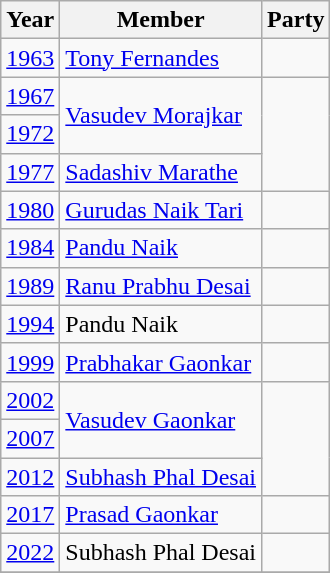<table class="wikitable sortable">
<tr>
<th>Year</th>
<th>Member</th>
<th colspan="2">Party</th>
</tr>
<tr>
<td><a href='#'>1963</a></td>
<td><a href='#'>Tony Fernandes</a></td>
<td></td>
</tr>
<tr>
<td><a href='#'>1967</a></td>
<td rowspan=2><a href='#'>Vasudev Morajkar</a></td>
</tr>
<tr>
<td><a href='#'>1972</a></td>
</tr>
<tr>
<td><a href='#'>1977</a></td>
<td><a href='#'>Sadashiv Marathe</a></td>
</tr>
<tr>
<td><a href='#'>1980</a></td>
<td><a href='#'>Gurudas Naik Tari</a></td>
<td></td>
</tr>
<tr>
<td><a href='#'>1984</a></td>
<td><a href='#'>Pandu Naik</a></td>
<td></td>
</tr>
<tr>
<td><a href='#'>1989</a></td>
<td><a href='#'>Ranu Prabhu Desai</a></td>
<td></td>
</tr>
<tr>
<td><a href='#'>1994</a></td>
<td>Pandu Naik</td>
<td></td>
</tr>
<tr>
<td><a href='#'>1999</a></td>
<td><a href='#'>Prabhakar Gaonkar</a></td>
<td></td>
</tr>
<tr>
<td><a href='#'>2002</a></td>
<td rowspan=2><a href='#'>Vasudev Gaonkar</a></td>
</tr>
<tr>
<td><a href='#'>2007</a></td>
</tr>
<tr>
<td><a href='#'>2012</a></td>
<td><a href='#'>Subhash Phal Desai</a></td>
</tr>
<tr>
<td><a href='#'>2017</a></td>
<td><a href='#'>Prasad Gaonkar</a></td>
<td></td>
</tr>
<tr>
<td><a href='#'>2022</a></td>
<td>Subhash Phal Desai</td>
<td></td>
</tr>
<tr>
</tr>
</table>
